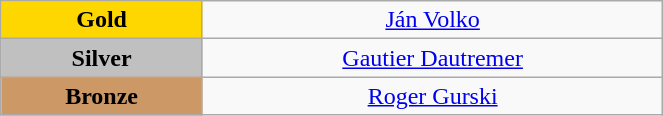<table class="wikitable" style="text-align:center; " width="35%">
<tr>
<td bgcolor="gold"><strong>Gold</strong></td>
<td><a href='#'>Ján Volko</a><br>  <small><em></em></small></td>
</tr>
<tr>
<td bgcolor="silver"><strong>Silver</strong></td>
<td><a href='#'>Gautier Dautremer</a><br>  <small><em></em></small></td>
</tr>
<tr>
<td bgcolor="CC9966"><strong>Bronze</strong></td>
<td><a href='#'>Roger Gurski</a><br>  <small><em></em></small></td>
</tr>
</table>
